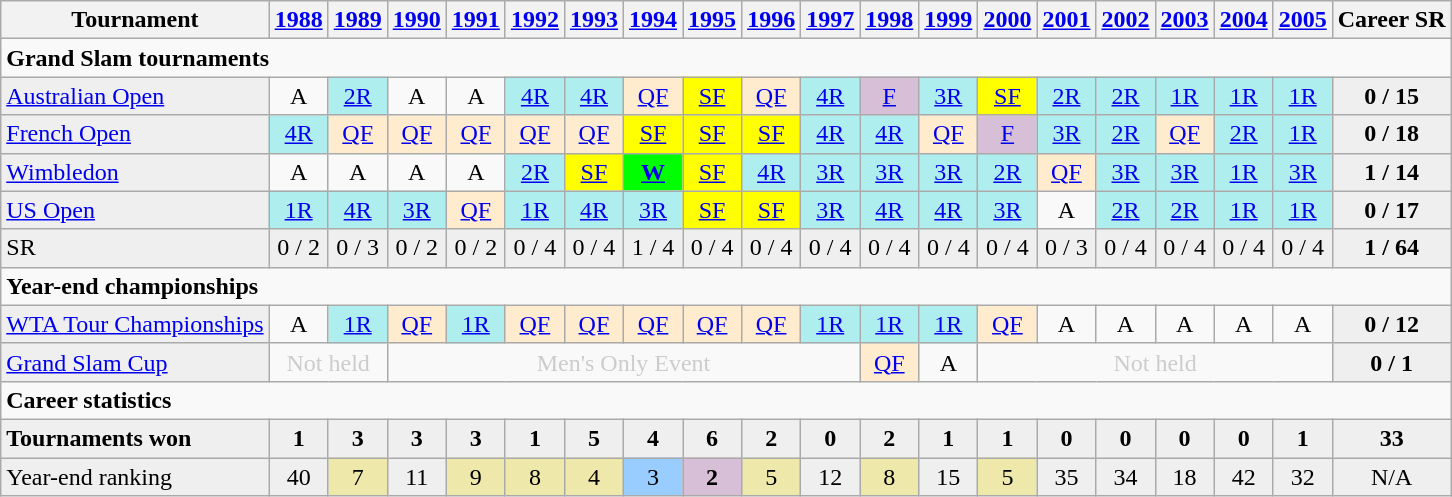<table class="wikitable">
<tr>
<th>Tournament</th>
<th><a href='#'>1988</a></th>
<th><a href='#'>1989</a></th>
<th><a href='#'>1990</a></th>
<th><a href='#'>1991</a></th>
<th><a href='#'>1992</a></th>
<th><a href='#'>1993</a></th>
<th><a href='#'>1994</a></th>
<th><a href='#'>1995</a></th>
<th><a href='#'>1996</a></th>
<th><a href='#'>1997</a></th>
<th><a href='#'>1998</a></th>
<th><a href='#'>1999</a></th>
<th><a href='#'>2000</a></th>
<th><a href='#'>2001</a></th>
<th><a href='#'>2002</a></th>
<th><a href='#'>2003</a></th>
<th><a href='#'>2004</a></th>
<th><a href='#'>2005</a></th>
<th>Career SR</th>
</tr>
<tr>
<td colspan="20"><strong>Grand Slam tournaments</strong></td>
</tr>
<tr>
<td style="background:#EFEFEF;"><a href='#'>Australian Open</a></td>
<td align="center">A</td>
<td align="center"  style="background:#afeeee;"><a href='#'>2R</a></td>
<td align="center">A</td>
<td align="center">A</td>
<td align="center"  style="background:#afeeee;"><a href='#'>4R</a></td>
<td align="center"  style="background:#afeeee;"><a href='#'>4R</a></td>
<td align="center"  style="background:#ffebcd;"><a href='#'>QF</a></td>
<td align="center"  style="background:yellow;"><a href='#'>SF</a></td>
<td align="center"  style="background:#ffebcd;"><a href='#'>QF</a></td>
<td align="center"  style="background:#afeeee;"><a href='#'>4R</a></td>
<td align="center"  style="background:#D8BFD8;"><a href='#'>F</a></td>
<td align="center"  style="background:#afeeee;"><a href='#'>3R</a></td>
<td align="center"  style="background:yellow;"><a href='#'>SF</a></td>
<td align="center"  style="background:#afeeee;"><a href='#'>2R</a></td>
<td align="center"  style="background:#afeeee;"><a href='#'>2R</a></td>
<td align="center"  style="background:#afeeee;"><a href='#'>1R</a></td>
<td align="center"  style="background:#afeeee;"><a href='#'>1R</a></td>
<td align="center"  style="background:#afeeee;"><a href='#'>1R</a></td>
<td align="center"  style="background:#EFEFEF;"><strong>0 / 15</strong></td>
</tr>
<tr>
<td style="background:#EFEFEF;"><a href='#'>French Open</a></td>
<td align="center"  style="background:#afeeee;"><a href='#'>4R</a></td>
<td align="center"  style="background:#ffebcd;"><a href='#'>QF</a></td>
<td align="center"  style="background:#ffebcd;"><a href='#'>QF</a></td>
<td align="center"  style="background:#ffebcd;"><a href='#'>QF</a></td>
<td align="center"  style="background:#ffebcd;"><a href='#'>QF</a></td>
<td align="center"  style="background:#ffebcd;"><a href='#'>QF</a></td>
<td align="center"  style="background:yellow;"><a href='#'>SF</a></td>
<td align="center"  style="background:yellow;"><a href='#'>SF</a></td>
<td align="center"  style="background:yellow;"><a href='#'>SF</a></td>
<td align="center"  style="background:#afeeee;"><a href='#'>4R</a></td>
<td align="center"  style="background:#afeeee;"><a href='#'>4R</a></td>
<td align="center"  style="background:#ffebcd;"><a href='#'>QF</a></td>
<td align="center"  style="background:#D8BFD8;"><a href='#'>F</a></td>
<td align="center"  style="background:#afeeee;"><a href='#'>3R</a></td>
<td align="center"  style="background:#afeeee;"><a href='#'>2R</a></td>
<td align="center"  style="background:#ffebcd;"><a href='#'>QF</a></td>
<td align="center"  style="background:#afeeee;"><a href='#'>2R</a></td>
<td align="center"  style="background:#afeeee;"><a href='#'>1R</a></td>
<td align="center"  style="background:#EFEFEF;"><strong>0 / 18</strong></td>
</tr>
<tr>
<td style="background:#EFEFEF;"><a href='#'>Wimbledon</a></td>
<td align="center">A</td>
<td align="center">A</td>
<td align="center">A</td>
<td align="center">A</td>
<td align="center"  style="background:#afeeee;"><a href='#'>2R</a></td>
<td align="center"  style="background:yellow;"><a href='#'>SF</a></td>
<td align="center"  style="background:#00ff00;"><strong><a href='#'>W</a></strong></td>
<td align="center"  style="background:yellow;"><a href='#'>SF</a></td>
<td align="center"  style="background:#afeeee;"><a href='#'>4R</a></td>
<td align="center"  style="background:#afeeee;"><a href='#'>3R</a></td>
<td align="center"  style="background:#afeeee;"><a href='#'>3R</a></td>
<td align="center"  style="background:#afeeee;"><a href='#'>3R</a></td>
<td align="center"  style="background:#afeeee;"><a href='#'>2R</a></td>
<td align="center"  style="background:#ffebcd;"><a href='#'>QF</a></td>
<td align="center"  style="background:#afeeee;"><a href='#'>3R</a></td>
<td align="center"  style="background:#afeeee;"><a href='#'>3R</a></td>
<td align="center"  style="background:#afeeee;"><a href='#'>1R</a></td>
<td align="center"  style="background:#afeeee;"><a href='#'>3R</a></td>
<td align="center"  style="background:#EFEFEF;"><strong>1 / 14</strong></td>
</tr>
<tr>
<td style="background:#EFEFEF;"><a href='#'>US Open</a></td>
<td align="center"  style="background:#afeeee;"><a href='#'>1R</a></td>
<td align="center"  style="background:#afeeee;"><a href='#'>4R</a></td>
<td align="center"  style="background:#afeeee;"><a href='#'>3R</a></td>
<td align="center"  style="background:#ffebcd;"><a href='#'>QF</a></td>
<td align="center"  style="background:#afeeee;"><a href='#'>1R</a></td>
<td align="center"  style="background:#afeeee;"><a href='#'>4R</a></td>
<td align="center"  style="background:#afeeee;"><a href='#'>3R</a></td>
<td align="center"  style="background:yellow;"><a href='#'>SF</a></td>
<td align="center"  style="background:yellow;"><a href='#'>SF</a></td>
<td align="center"  style="background:#afeeee;"><a href='#'>3R</a></td>
<td align="center"  style="background:#afeeee;"><a href='#'>4R</a></td>
<td align="center"  style="background:#afeeee;"><a href='#'>4R</a></td>
<td align="center"  style="background:#afeeee;"><a href='#'>3R</a></td>
<td align="center">A</td>
<td align="center"  style="background:#afeeee;"><a href='#'>2R</a></td>
<td align="center"  style="background:#afeeee;"><a href='#'>2R</a></td>
<td align="center"  style="background:#afeeee;"><a href='#'>1R</a></td>
<td align="center"  style="background:#afeeee;"><a href='#'>1R</a></td>
<td align="center"  style="background:#EFEFEF;"><strong>0 / 17</strong></td>
</tr>
<tr>
<td style="background:#EFEFEF;">SR</td>
<td align="center" style="background:#EFEFEF;">0 / 2</td>
<td align="center" style="background:#EFEFEF;">0 / 3</td>
<td align="center" style="background:#EFEFEF;">0 / 2</td>
<td align="center" style="background:#EFEFEF;">0 / 2</td>
<td align="center" style="background:#EFEFEF;">0 / 4</td>
<td align="center" style="background:#EFEFEF;">0 / 4</td>
<td align="center" style="background:#EFEFEF;">1 / 4</td>
<td align="center" style="background:#EFEFEF;">0 / 4</td>
<td align="center" style="background:#EFEFEF;">0 / 4</td>
<td align="center" style="background:#EFEFEF;">0 / 4</td>
<td align="center" style="background:#EFEFEF;">0 / 4</td>
<td align="center" style="background:#EFEFEF;">0 / 4</td>
<td align="center" style="background:#EFEFEF;">0 / 4</td>
<td align="center" style="background:#EFEFEF;">0 / 3</td>
<td align="center" style="background:#EFEFEF;">0 / 4</td>
<td align="center" style="background:#EFEFEF;">0 / 4</td>
<td align="center" style="background:#EFEFEF;">0 / 4</td>
<td align="center" style="background:#EFEFEF;">0 / 4</td>
<td align="center" style="background:#EFEFEF;"><strong>1 / 64</strong></td>
</tr>
<tr>
<td colspan="20"><strong>Year-end championships</strong></td>
</tr>
<tr>
<td style="background:#EFEFEF;"><a href='#'>WTA Tour Championships</a></td>
<td align="center">A</td>
<td align="center" style="background:#afeeee;"><a href='#'>1R</a></td>
<td align="center" style="background:#ffebcd;"><a href='#'>QF</a></td>
<td align="center" style="background:#afeeee;"><a href='#'>1R</a></td>
<td align="center" style="background:#ffebcd;"><a href='#'>QF</a></td>
<td align="center" style="background:#ffebcd;"><a href='#'>QF</a></td>
<td align="center" style="background:#ffebcd;"><a href='#'>QF</a></td>
<td align="center" style="background:#ffebcd;"><a href='#'>QF</a></td>
<td align="center" style="background:#ffebcd;"><a href='#'>QF</a></td>
<td align="center" style="background:#afeeee;"><a href='#'>1R</a></td>
<td align="center" style="background:#afeeee;"><a href='#'>1R</a></td>
<td align="center" style="background:#afeeee;"><a href='#'>1R</a></td>
<td align="center" style="background:#ffebcd;"><a href='#'>QF</a></td>
<td align="center">A</td>
<td align="center">A</td>
<td align="center">A</td>
<td align="center">A</td>
<td align="center">A</td>
<td align="center"  style="background:#EFEFEF;"><strong>0 / 12</strong></td>
</tr>
<tr>
<td style="background:#EFEFEF;"><a href='#'>Grand Slam Cup</a></td>
<td align="center" colspan=2 style="color:#cccccc;">Not held</td>
<td align="center" colspan=8 style="color:#cccccc;">Men's Only Event</td>
<td align="center" style="background:#ffebcd;"><a href='#'>QF</a></td>
<td align="center">A</td>
<td align="center" colspan=6 style="color:#cccccc;">Not held</td>
<td align="center" style="background:#EFEFEF;"><strong>0 / 1</strong></td>
</tr>
<tr>
<td colspan="20"><strong>Career statistics</strong></td>
</tr>
<tr bgcolor="#efefef">
<td><strong>Tournaments won</strong></td>
<td align="center"><strong>1</strong></td>
<td align="center"><strong>3</strong></td>
<td align="center"><strong>3</strong></td>
<td align="center"><strong>3</strong></td>
<td align="center"><strong>1</strong></td>
<td align="center"><strong>5</strong></td>
<td align="center"><strong>4</strong></td>
<td align="center"><strong>6</strong></td>
<td align="center"><strong>2</strong></td>
<td align="center"><strong>0</strong></td>
<td align="center"><strong>2</strong></td>
<td align="center"><strong>1</strong></td>
<td align="center"><strong>1</strong></td>
<td align="center"><strong>0</strong></td>
<td align="center"><strong>0</strong></td>
<td align="center"><strong>0</strong></td>
<td align="center"><strong>0</strong></td>
<td align="center"><strong>1</strong></td>
<td align="center"><strong>33</strong></td>
</tr>
<tr bgcolor="#efefef">
<td>Year-end ranking</td>
<td align="center">40</td>
<td align="center" style="background:#EEE8AA;">7</td>
<td align="center">11</td>
<td align="center" style="background:#EEE8AA;">9</td>
<td align="center" style="background:#EEE8AA;">8</td>
<td align="center" style="background:#EEE8AA;">4</td>
<td align="center" style="background:#99ccff;">3</td>
<td align="center" style="background:#D8BFD8;"><strong>2</strong></td>
<td align="center" style="background:#EEE8AA;">5</td>
<td align="center">12</td>
<td align="center" style="background:#EEE8AA;">8</td>
<td align="center">15</td>
<td align="center" style="background:#EEE8AA;">5</td>
<td align="center">35</td>
<td align="center">34</td>
<td align="center">18</td>
<td align="center">42</td>
<td align="center">32</td>
<td align="center">N/A</td>
</tr>
</table>
